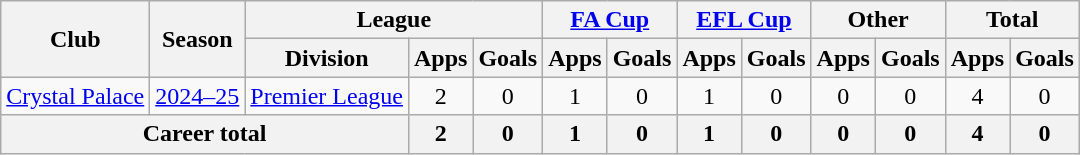<table class="wikitable" style="text-align: center;">
<tr>
<th rowspan="2">Club</th>
<th rowspan="2">Season</th>
<th colspan="3">League</th>
<th colspan="2"><a href='#'>FA Cup</a></th>
<th colspan="2"><a href='#'>EFL Cup</a></th>
<th colspan="2">Other</th>
<th colspan="2">Total</th>
</tr>
<tr>
<th>Division</th>
<th>Apps</th>
<th>Goals</th>
<th>Apps</th>
<th>Goals</th>
<th>Apps</th>
<th>Goals</th>
<th>Apps</th>
<th>Goals</th>
<th>Apps</th>
<th>Goals</th>
</tr>
<tr>
<td><a href='#'>Crystal Palace</a></td>
<td><a href='#'>2024–25</a></td>
<td><a href='#'>Premier League</a></td>
<td>2</td>
<td>0</td>
<td>1</td>
<td>0</td>
<td>1</td>
<td>0</td>
<td>0</td>
<td>0</td>
<td>4</td>
<td>0</td>
</tr>
<tr>
<th colspan="3">Career total</th>
<th>2</th>
<th>0</th>
<th>1</th>
<th>0</th>
<th>1</th>
<th>0</th>
<th>0</th>
<th>0</th>
<th>4</th>
<th>0</th>
</tr>
</table>
